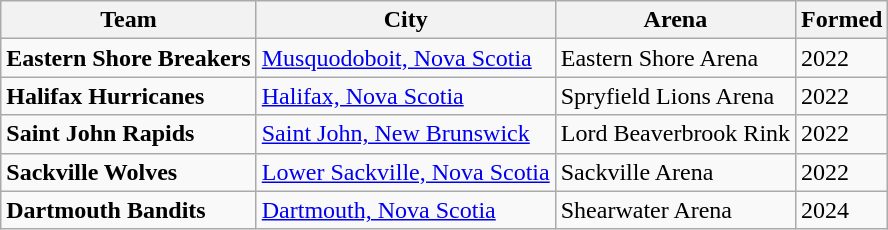<table class="wikitable">
<tr>
<th>Team</th>
<th>City</th>
<th>Arena</th>
<th>Formed</th>
</tr>
<tr>
<td><strong>Eastern Shore Breakers</strong></td>
<td><a href='#'>Musquodoboit, Nova Scotia</a></td>
<td>Eastern Shore Arena</td>
<td>2022</td>
</tr>
<tr>
<td><strong>Halifax Hurricanes</strong></td>
<td><a href='#'>Halifax, Nova Scotia</a></td>
<td>Spryfield Lions Arena</td>
<td>2022</td>
</tr>
<tr>
<td><strong>Saint John Rapids</strong></td>
<td><a href='#'>Saint John, New Brunswick</a></td>
<td>Lord Beaverbrook Rink</td>
<td>2022</td>
</tr>
<tr>
<td><strong>Sackville Wolves</strong></td>
<td><a href='#'>Lower Sackville, Nova Scotia</a></td>
<td>Sackville Arena</td>
<td>2022</td>
</tr>
<tr>
<td><strong>Dartmouth Bandits</strong></td>
<td><a href='#'>Dartmouth, Nova Scotia</a></td>
<td>Shearwater Arena</td>
<td>2024</td>
</tr>
</table>
